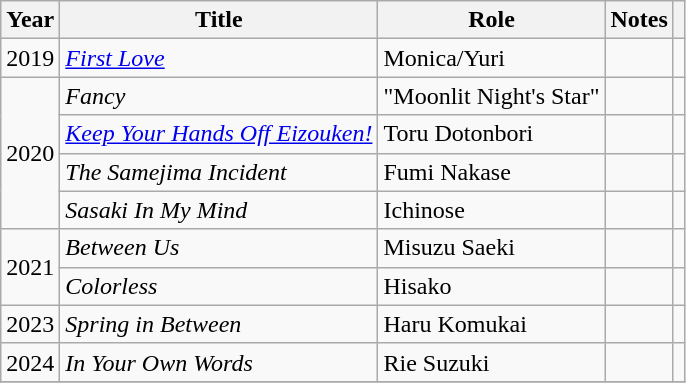<table class="wikitable">
<tr>
<th>Year</th>
<th>Title</th>
<th>Role</th>
<th>Notes</th>
<th></th>
</tr>
<tr>
<td>2019</td>
<td><em><a href='#'>First Love</a></em></td>
<td>Monica/Yuri</td>
<td></td>
<td></td>
</tr>
<tr>
<td rowspan="4">2020</td>
<td><em>Fancy</em></td>
<td>"Moonlit Night's Star"</td>
<td></td>
<td></td>
</tr>
<tr>
<td><em><a href='#'>Keep Your Hands Off Eizouken!</a></em></td>
<td>Toru Dotonbori</td>
<td></td>
<td></td>
</tr>
<tr>
<td><em>The Samejima Incident</em></td>
<td>Fumi Nakase</td>
<td></td>
<td></td>
</tr>
<tr>
<td><em>Sasaki In My Mind</em></td>
<td>Ichinose</td>
<td></td>
<td></td>
</tr>
<tr>
<td rowspan="2">2021</td>
<td><em>Between Us</em></td>
<td>Misuzu Saeki</td>
<td></td>
<td></td>
</tr>
<tr>
<td><em>Colorless</em></td>
<td>Hisako</td>
<td></td>
<td></td>
</tr>
<tr>
<td>2023</td>
<td><em>Spring in Between</em></td>
<td>Haru Komukai</td>
<td></td>
<td></td>
</tr>
<tr>
<td>2024</td>
<td><em>In Your Own Words</em></td>
<td>Rie Suzuki</td>
<td></td>
<td></td>
</tr>
<tr>
</tr>
</table>
